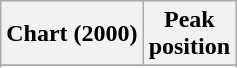<table class="wikitable sortable">
<tr>
<th align="left">Chart (2000)</th>
<th align="center">Peak<br>position</th>
</tr>
<tr>
</tr>
<tr>
</tr>
</table>
